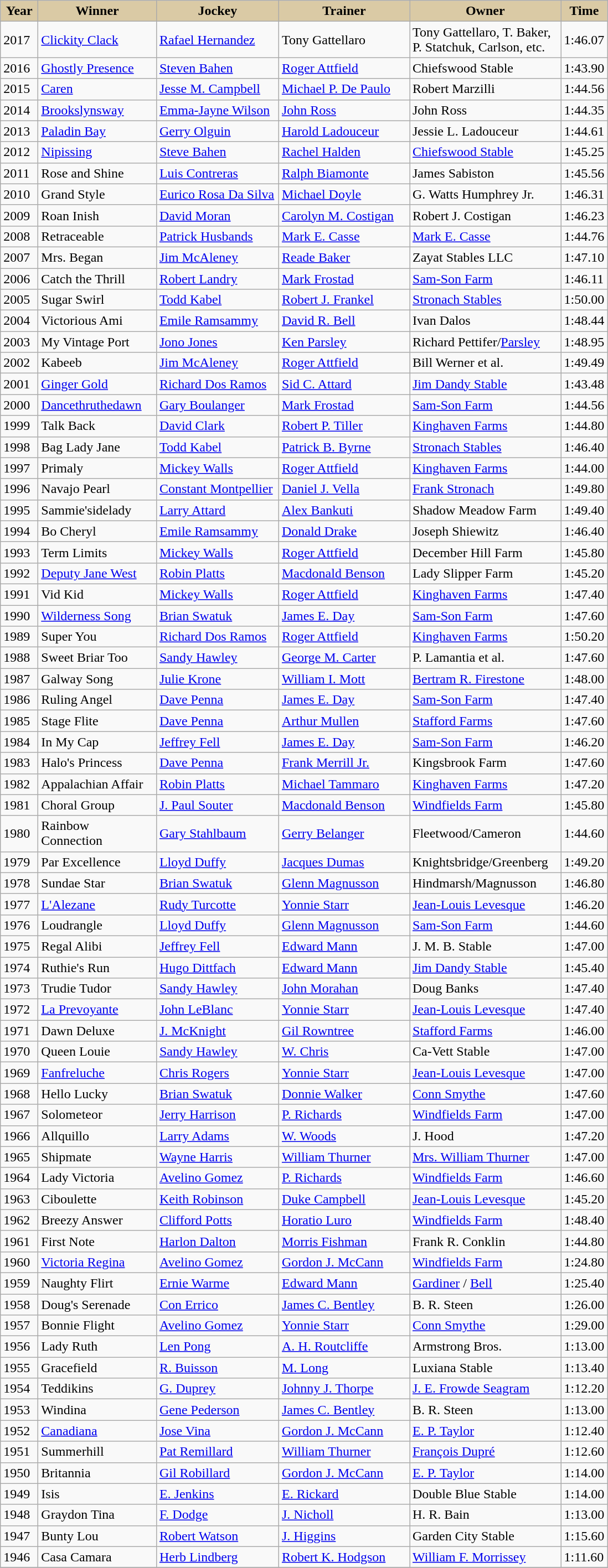<table class="wikitable sortable">
<tr>
<th style="background-color:#DACAA5; width:38px">Year <br></th>
<th style="background-color:#DACAA5; width:135px">Winner <br></th>
<th style="background-color:#DACAA5; width:140px">Jockey <br></th>
<th style="background-color:#DACAA5; width:150px">Trainer <br></th>
<th style="background-color:#DACAA5; width:175px">Owner <br></th>
<th style="background-color:#DACAA5">Time</th>
</tr>
<tr>
<td>2017</td>
<td><a href='#'>Clickity Clack</a></td>
<td><a href='#'>Rafael Hernandez</a></td>
<td>Tony Gattellaro</td>
<td>Tony Gattellaro, T. Baker, P. Statchuk, Carlson, etc.</td>
<td>1:46.07</td>
</tr>
<tr>
<td>2016</td>
<td><a href='#'>Ghostly Presence</a></td>
<td><a href='#'>Steven Bahen</a></td>
<td><a href='#'>Roger Attfield</a></td>
<td>Chiefswood Stable</td>
<td>1:43.90</td>
</tr>
<tr>
<td>2015</td>
<td><a href='#'>Caren</a></td>
<td><a href='#'>Jesse M. Campbell</a></td>
<td><a href='#'>Michael P. De Paulo</a></td>
<td>Robert Marzilli</td>
<td>1:44.56</td>
</tr>
<tr>
<td>2014</td>
<td><a href='#'>Brookslynsway</a></td>
<td><a href='#'>Emma-Jayne Wilson</a></td>
<td><a href='#'>John Ross</a></td>
<td>John Ross</td>
<td>1:44.35</td>
</tr>
<tr>
<td>2013</td>
<td><a href='#'>Paladin Bay</a></td>
<td><a href='#'>Gerry Olguin</a></td>
<td><a href='#'>Harold Ladouceur</a></td>
<td>Jessie L. Ladouceur</td>
<td>1:44.61</td>
</tr>
<tr>
<td>2012</td>
<td><a href='#'>Nipissing</a></td>
<td><a href='#'>Steve Bahen</a></td>
<td><a href='#'>Rachel Halden</a></td>
<td><a href='#'>Chiefswood Stable</a></td>
<td>1:45.25</td>
</tr>
<tr>
<td>2011</td>
<td>Rose and Shine</td>
<td><a href='#'>Luis Contreras</a></td>
<td><a href='#'>Ralph Biamonte</a></td>
<td>James Sabiston</td>
<td>1:45.56</td>
</tr>
<tr>
<td>2010</td>
<td>Grand Style</td>
<td><a href='#'>Eurico Rosa Da Silva</a></td>
<td><a href='#'>Michael Doyle</a></td>
<td>G. Watts Humphrey Jr.</td>
<td>1:46.31</td>
</tr>
<tr>
<td>2009</td>
<td>Roan Inish</td>
<td><a href='#'>David Moran</a></td>
<td><a href='#'>Carolyn M. Costigan</a></td>
<td>Robert J. Costigan</td>
<td>1:46.23</td>
</tr>
<tr>
<td>2008</td>
<td>Retraceable</td>
<td><a href='#'>Patrick Husbands</a></td>
<td><a href='#'>Mark E. Casse</a></td>
<td><a href='#'>Mark E. Casse</a></td>
<td>1:44.76</td>
</tr>
<tr>
<td>2007</td>
<td>Mrs. Began</td>
<td><a href='#'>Jim McAleney</a></td>
<td><a href='#'>Reade Baker</a></td>
<td>Zayat Stables LLC</td>
<td>1:47.10</td>
</tr>
<tr>
<td>2006</td>
<td>Catch the Thrill</td>
<td><a href='#'>Robert Landry</a></td>
<td><a href='#'>Mark Frostad</a></td>
<td><a href='#'>Sam-Son Farm</a></td>
<td>1:46.11</td>
</tr>
<tr>
<td>2005</td>
<td>Sugar Swirl</td>
<td><a href='#'>Todd Kabel</a></td>
<td><a href='#'>Robert J. Frankel</a></td>
<td><a href='#'>Stronach Stables</a></td>
<td>1:50.00</td>
</tr>
<tr>
<td>2004</td>
<td>Victorious Ami</td>
<td><a href='#'>Emile Ramsammy</a></td>
<td><a href='#'>David R. Bell</a></td>
<td>Ivan Dalos</td>
<td>1:48.44</td>
</tr>
<tr>
<td>2003</td>
<td>My Vintage Port</td>
<td><a href='#'>Jono Jones</a></td>
<td><a href='#'>Ken Parsley</a></td>
<td>Richard Pettifer/<a href='#'>Parsley</a></td>
<td>1:48.95</td>
</tr>
<tr>
<td>2002</td>
<td>Kabeeb</td>
<td><a href='#'>Jim McAleney</a></td>
<td><a href='#'>Roger Attfield</a></td>
<td>Bill Werner et al.</td>
<td>1:49.49</td>
</tr>
<tr>
<td>2001</td>
<td><a href='#'>Ginger Gold</a></td>
<td><a href='#'>Richard Dos Ramos</a></td>
<td><a href='#'>Sid C. Attard</a></td>
<td><a href='#'>Jim Dandy Stable</a></td>
<td>1:43.48</td>
</tr>
<tr>
<td>2000</td>
<td><a href='#'>Dancethruthedawn</a></td>
<td><a href='#'>Gary Boulanger</a></td>
<td><a href='#'>Mark Frostad</a></td>
<td><a href='#'>Sam-Son Farm</a></td>
<td>1:44.56</td>
</tr>
<tr>
<td>1999</td>
<td>Talk Back</td>
<td><a href='#'>David Clark</a></td>
<td><a href='#'>Robert P. Tiller</a></td>
<td><a href='#'>Kinghaven Farms</a></td>
<td>1:44.80</td>
</tr>
<tr>
<td>1998</td>
<td>Bag Lady Jane</td>
<td><a href='#'>Todd Kabel</a></td>
<td><a href='#'>Patrick B. Byrne</a></td>
<td><a href='#'>Stronach Stables</a></td>
<td>1:46.40</td>
</tr>
<tr>
<td>1997</td>
<td>Primaly</td>
<td><a href='#'>Mickey Walls</a></td>
<td><a href='#'>Roger Attfield</a></td>
<td><a href='#'>Kinghaven Farms</a></td>
<td>1:44.00</td>
</tr>
<tr>
<td>1996</td>
<td>Navajo Pearl</td>
<td><a href='#'>Constant Montpellier</a></td>
<td><a href='#'>Daniel J. Vella</a></td>
<td><a href='#'>Frank Stronach</a></td>
<td>1:49.80</td>
</tr>
<tr>
<td>1995</td>
<td>Sammie'sidelady</td>
<td><a href='#'>Larry Attard</a></td>
<td><a href='#'>Alex Bankuti</a></td>
<td>Shadow Meadow Farm</td>
<td>1:49.40</td>
</tr>
<tr>
<td>1994</td>
<td>Bo Cheryl</td>
<td><a href='#'>Emile Ramsammy</a></td>
<td><a href='#'>Donald Drake</a></td>
<td>Joseph Shiewitz</td>
<td>1:46.40</td>
</tr>
<tr>
<td>1993</td>
<td>Term Limits</td>
<td><a href='#'>Mickey Walls</a></td>
<td><a href='#'>Roger Attfield</a></td>
<td>December Hill Farm</td>
<td>1:45.80</td>
</tr>
<tr>
<td>1992</td>
<td><a href='#'>Deputy Jane West</a></td>
<td><a href='#'>Robin Platts</a></td>
<td><a href='#'>Macdonald Benson</a></td>
<td>Lady Slipper Farm</td>
<td>1:45.20</td>
</tr>
<tr>
<td>1991</td>
<td>Vid Kid</td>
<td><a href='#'>Mickey Walls</a></td>
<td><a href='#'>Roger Attfield</a></td>
<td><a href='#'>Kinghaven Farms</a></td>
<td>1:47.40</td>
</tr>
<tr>
<td>1990</td>
<td><a href='#'>Wilderness Song</a></td>
<td><a href='#'>Brian Swatuk</a></td>
<td><a href='#'>James E. Day</a></td>
<td><a href='#'>Sam-Son Farm</a></td>
<td>1:47.60</td>
</tr>
<tr>
<td>1989</td>
<td>Super You</td>
<td><a href='#'>Richard Dos Ramos</a></td>
<td><a href='#'>Roger Attfield</a></td>
<td><a href='#'>Kinghaven Farms</a></td>
<td>1:50.20</td>
</tr>
<tr>
<td>1988</td>
<td>Sweet Briar Too</td>
<td><a href='#'>Sandy Hawley</a></td>
<td><a href='#'>George M. Carter</a></td>
<td>P. Lamantia et al.</td>
<td>1:47.60</td>
</tr>
<tr>
<td>1987</td>
<td>Galway Song</td>
<td><a href='#'>Julie Krone</a></td>
<td><a href='#'>William I. Mott</a></td>
<td><a href='#'>Bertram R. Firestone</a></td>
<td>1:48.00</td>
</tr>
<tr>
<td>1986</td>
<td>Ruling Angel</td>
<td><a href='#'>Dave Penna</a></td>
<td><a href='#'>James E. Day</a></td>
<td><a href='#'>Sam-Son Farm</a></td>
<td>1:47.40</td>
</tr>
<tr>
<td>1985</td>
<td>Stage Flite</td>
<td><a href='#'>Dave Penna</a></td>
<td><a href='#'>Arthur Mullen</a></td>
<td><a href='#'>Stafford Farms</a></td>
<td>1:47.60</td>
</tr>
<tr>
<td>1984</td>
<td>In My Cap</td>
<td><a href='#'>Jeffrey Fell</a></td>
<td><a href='#'>James E. Day</a></td>
<td><a href='#'>Sam-Son Farm</a></td>
<td>1:46.20</td>
</tr>
<tr>
<td>1983</td>
<td>Halo's Princess</td>
<td><a href='#'>Dave Penna</a></td>
<td><a href='#'>Frank Merrill Jr.</a></td>
<td>Kingsbrook Farm</td>
<td>1:47.60</td>
</tr>
<tr>
<td>1982</td>
<td>Appalachian Affair</td>
<td><a href='#'>Robin Platts</a></td>
<td><a href='#'>Michael Tammaro</a></td>
<td><a href='#'>Kinghaven Farms</a></td>
<td>1:47.20</td>
</tr>
<tr>
<td>1981</td>
<td>Choral Group</td>
<td><a href='#'>J. Paul Souter</a></td>
<td><a href='#'>Macdonald Benson</a></td>
<td><a href='#'>Windfields Farm</a></td>
<td>1:45.80</td>
</tr>
<tr>
<td>1980</td>
<td>Rainbow Connection</td>
<td><a href='#'>Gary Stahlbaum</a></td>
<td><a href='#'>Gerry Belanger</a></td>
<td>Fleetwood/Cameron</td>
<td>1:44.60</td>
</tr>
<tr>
<td>1979</td>
<td>Par Excellence</td>
<td><a href='#'>Lloyd Duffy</a></td>
<td><a href='#'>Jacques Dumas</a></td>
<td>Knightsbridge/Greenberg</td>
<td>1:49.20</td>
</tr>
<tr>
<td>1978</td>
<td>Sundae Star</td>
<td><a href='#'>Brian Swatuk</a></td>
<td><a href='#'>Glenn Magnusson</a></td>
<td>Hindmarsh/Magnusson</td>
<td>1:46.80</td>
</tr>
<tr>
<td>1977</td>
<td><a href='#'>L'Alezane</a></td>
<td><a href='#'>Rudy Turcotte</a></td>
<td><a href='#'>Yonnie Starr</a></td>
<td><a href='#'>Jean-Louis Levesque</a></td>
<td>1:46.20</td>
</tr>
<tr>
<td>1976</td>
<td>Loudrangle</td>
<td><a href='#'>Lloyd Duffy</a></td>
<td><a href='#'>Glenn Magnusson</a></td>
<td><a href='#'>Sam-Son Farm</a></td>
<td>1:44.60</td>
</tr>
<tr>
<td>1975</td>
<td>Regal Alibi</td>
<td><a href='#'>Jeffrey Fell</a></td>
<td><a href='#'>Edward Mann</a></td>
<td>J. M. B. Stable</td>
<td>1:47.00</td>
</tr>
<tr>
<td>1974</td>
<td>Ruthie's Run</td>
<td><a href='#'>Hugo Dittfach</a></td>
<td><a href='#'>Edward Mann</a></td>
<td><a href='#'>Jim Dandy Stable</a></td>
<td>1:45.40</td>
</tr>
<tr>
<td>1973</td>
<td>Trudie Tudor</td>
<td><a href='#'>Sandy Hawley</a></td>
<td><a href='#'>John Morahan</a></td>
<td>Doug Banks</td>
<td>1:47.40</td>
</tr>
<tr>
<td>1972</td>
<td><a href='#'>La Prevoyante</a></td>
<td><a href='#'>John LeBlanc</a></td>
<td><a href='#'>Yonnie Starr</a></td>
<td><a href='#'>Jean-Louis Levesque</a></td>
<td>1:47.40</td>
</tr>
<tr>
<td>1971</td>
<td>Dawn Deluxe</td>
<td><a href='#'>J. McKnight</a></td>
<td><a href='#'>Gil Rowntree</a></td>
<td><a href='#'>Stafford Farms</a></td>
<td>1:46.00</td>
</tr>
<tr>
<td>1970</td>
<td>Queen Louie</td>
<td><a href='#'>Sandy Hawley</a></td>
<td><a href='#'>W. Chris</a></td>
<td>Ca-Vett Stable</td>
<td>1:47.00</td>
</tr>
<tr>
<td>1969</td>
<td><a href='#'>Fanfreluche</a></td>
<td><a href='#'>Chris Rogers</a></td>
<td><a href='#'>Yonnie Starr</a></td>
<td><a href='#'>Jean-Louis Levesque</a></td>
<td>1:47.00</td>
</tr>
<tr>
<td>1968</td>
<td>Hello Lucky</td>
<td><a href='#'>Brian Swatuk</a></td>
<td><a href='#'>Donnie Walker</a></td>
<td><a href='#'>Conn Smythe</a></td>
<td>1:47.60</td>
</tr>
<tr>
<td>1967</td>
<td>Solometeor</td>
<td><a href='#'>Jerry Harrison</a></td>
<td><a href='#'>P. Richards</a></td>
<td><a href='#'>Windfields Farm</a></td>
<td>1:47.00</td>
</tr>
<tr>
<td>1966</td>
<td>Allquillo</td>
<td><a href='#'>Larry Adams</a></td>
<td><a href='#'>W. Woods</a></td>
<td>J. Hood</td>
<td>1:47.20</td>
</tr>
<tr>
<td>1965</td>
<td>Shipmate</td>
<td><a href='#'>Wayne Harris</a></td>
<td><a href='#'>William Thurner</a></td>
<td><a href='#'>Mrs. William Thurner</a></td>
<td>1:47.00</td>
</tr>
<tr>
<td>1964</td>
<td>Lady Victoria</td>
<td><a href='#'>Avelino Gomez</a></td>
<td><a href='#'>P. Richards</a></td>
<td><a href='#'>Windfields Farm</a></td>
<td>1:46.60</td>
</tr>
<tr>
<td>1963</td>
<td>Ciboulette</td>
<td><a href='#'>Keith Robinson</a></td>
<td><a href='#'>Duke Campbell</a></td>
<td><a href='#'>Jean-Louis Levesque</a></td>
<td>1:45.20</td>
</tr>
<tr>
<td>1962</td>
<td>Breezy Answer</td>
<td><a href='#'>Clifford Potts</a></td>
<td><a href='#'>Horatio Luro</a></td>
<td><a href='#'>Windfields Farm</a></td>
<td>1:48.40</td>
</tr>
<tr>
<td>1961</td>
<td>First Note</td>
<td><a href='#'>Harlon Dalton</a></td>
<td><a href='#'>Morris Fishman</a></td>
<td>Frank R. Conklin</td>
<td>1:44.80</td>
</tr>
<tr>
<td>1960</td>
<td><a href='#'>Victoria Regina</a></td>
<td><a href='#'>Avelino Gomez</a></td>
<td><a href='#'>Gordon J. McCann</a></td>
<td><a href='#'>Windfields Farm</a></td>
<td>1:24.80</td>
</tr>
<tr>
<td>1959</td>
<td>Naughty Flirt</td>
<td><a href='#'>Ernie Warme</a></td>
<td><a href='#'>Edward Mann</a></td>
<td><a href='#'>Gardiner</a> / <a href='#'>Bell</a></td>
<td>1:25.40</td>
</tr>
<tr>
<td>1958</td>
<td>Doug's Serenade</td>
<td><a href='#'>Con Errico</a></td>
<td><a href='#'>James C. Bentley</a></td>
<td>B. R. Steen</td>
<td>1:26.00</td>
</tr>
<tr>
<td>1957</td>
<td>Bonnie Flight</td>
<td><a href='#'>Avelino Gomez</a></td>
<td><a href='#'>Yonnie Starr</a></td>
<td><a href='#'>Conn Smythe</a></td>
<td>1:29.00</td>
</tr>
<tr>
<td>1956</td>
<td>Lady Ruth</td>
<td><a href='#'>Len Pong</a></td>
<td><a href='#'>A. H. Routcliffe</a></td>
<td>Armstrong Bros.</td>
<td>1:13.00</td>
</tr>
<tr>
<td>1955</td>
<td>Gracefield</td>
<td><a href='#'>R. Buisson</a></td>
<td><a href='#'>M. Long</a></td>
<td>Luxiana Stable</td>
<td>1:13.40</td>
</tr>
<tr>
<td>1954</td>
<td>Teddikins</td>
<td><a href='#'>G. Duprey</a></td>
<td><a href='#'>Johnny J. Thorpe</a></td>
<td><a href='#'>J. E. Frowde Seagram</a></td>
<td>1:12.20</td>
</tr>
<tr>
<td>1953</td>
<td>Windina</td>
<td><a href='#'>Gene Pederson</a></td>
<td><a href='#'>James C. Bentley</a></td>
<td>B. R. Steen</td>
<td>1:13.00</td>
</tr>
<tr>
<td>1952</td>
<td><a href='#'>Canadiana</a></td>
<td><a href='#'>Jose Vina</a></td>
<td><a href='#'>Gordon J. McCann</a></td>
<td><a href='#'>E. P. Taylor</a></td>
<td>1:12.40</td>
</tr>
<tr>
<td>1951</td>
<td>Summerhill</td>
<td><a href='#'>Pat Remillard</a></td>
<td><a href='#'>William Thurner</a></td>
<td><a href='#'>François Dupré</a></td>
<td>1:12.60</td>
</tr>
<tr>
<td>1950</td>
<td>Britannia</td>
<td><a href='#'>Gil Robillard</a></td>
<td><a href='#'>Gordon J. McCann</a></td>
<td><a href='#'>E. P. Taylor</a></td>
<td>1:14.00</td>
</tr>
<tr>
<td>1949</td>
<td>Isis</td>
<td><a href='#'>E. Jenkins</a></td>
<td><a href='#'>E. Rickard</a></td>
<td>Double Blue Stable</td>
<td>1:14.00</td>
</tr>
<tr>
<td>1948</td>
<td>Graydon Tina</td>
<td><a href='#'>F. Dodge</a></td>
<td><a href='#'>J. Nicholl</a></td>
<td>H. R. Bain</td>
<td>1:13.00</td>
</tr>
<tr>
<td>1947</td>
<td>Bunty Lou</td>
<td><a href='#'>Robert Watson</a></td>
<td><a href='#'>J. Higgins</a></td>
<td>Garden City Stable</td>
<td>1:15.60</td>
</tr>
<tr>
<td>1946</td>
<td>Casa Camara</td>
<td><a href='#'>Herb Lindberg</a></td>
<td><a href='#'>Robert K. Hodgson</a></td>
<td><a href='#'>William F. Morrissey</a></td>
<td>1:11.60</td>
</tr>
<tr>
</tr>
</table>
